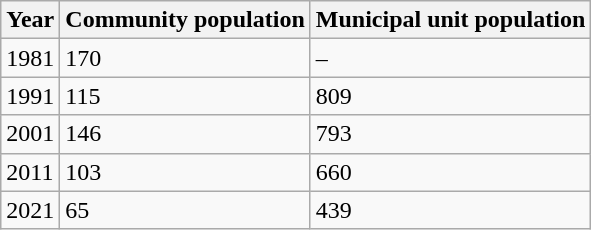<table class=wikitable>
<tr>
<th>Year</th>
<th>Community population</th>
<th>Municipal unit population</th>
</tr>
<tr>
<td>1981</td>
<td>170</td>
<td>–</td>
</tr>
<tr>
<td>1991</td>
<td>115</td>
<td>809</td>
</tr>
<tr>
<td>2001</td>
<td>146</td>
<td>793</td>
</tr>
<tr>
<td>2011</td>
<td>103</td>
<td>660</td>
</tr>
<tr>
<td>2021</td>
<td>65</td>
<td>439</td>
</tr>
</table>
